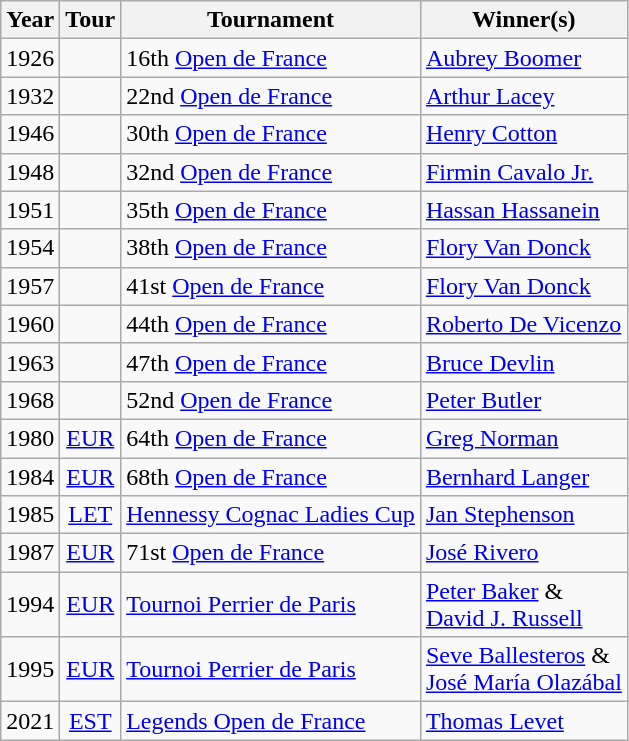<table class="sortable wikitable">
<tr>
<th>Year</th>
<th>Tour</th>
<th>Tournament</th>
<th>Winner(s)</th>
</tr>
<tr>
<td>1926</td>
<td></td>
<td>16th <a href='#'>Open de France</a></td>
<td> <a href='#'>Aubrey Boomer</a></td>
</tr>
<tr>
<td>1932</td>
<td></td>
<td>22nd <a href='#'>Open de France</a></td>
<td> <a href='#'>Arthur Lacey</a></td>
</tr>
<tr>
<td>1946</td>
<td></td>
<td>30th <a href='#'>Open de France</a></td>
<td> <a href='#'>Henry Cotton</a></td>
</tr>
<tr>
<td>1948</td>
<td></td>
<td>32nd <a href='#'>Open de France</a></td>
<td> <a href='#'>Firmin Cavalo Jr.</a></td>
</tr>
<tr>
<td>1951</td>
<td></td>
<td>35th <a href='#'>Open de France</a></td>
<td> <a href='#'>Hassan Hassanein</a></td>
</tr>
<tr>
<td>1954</td>
<td></td>
<td>38th <a href='#'>Open de France</a></td>
<td> <a href='#'>Flory Van Donck</a></td>
</tr>
<tr>
<td>1957</td>
<td></td>
<td>41st <a href='#'>Open de France</a></td>
<td> <a href='#'>Flory Van Donck</a></td>
</tr>
<tr>
<td>1960</td>
<td></td>
<td>44th <a href='#'>Open de France</a></td>
<td> <a href='#'>Roberto De Vicenzo</a></td>
</tr>
<tr>
<td>1963</td>
<td></td>
<td>47th <a href='#'>Open de France</a></td>
<td> <a href='#'>Bruce Devlin</a></td>
</tr>
<tr>
<td>1968</td>
<td></td>
<td>52nd <a href='#'>Open de France</a></td>
<td> <a href='#'>Peter Butler</a></td>
</tr>
<tr>
<td>1980</td>
<td align=center><a href='#'>EUR</a></td>
<td>64th <a href='#'>Open de France</a></td>
<td> <a href='#'>Greg Norman</a></td>
</tr>
<tr>
<td>1984</td>
<td align=center><a href='#'>EUR</a></td>
<td>68th <a href='#'>Open de France</a></td>
<td> <a href='#'>Bernhard Langer</a></td>
</tr>
<tr>
<td>1985</td>
<td align=center><a href='#'>LET</a></td>
<td><a href='#'>Hennessy Cognac Ladies Cup</a></td>
<td> <a href='#'>Jan Stephenson</a></td>
</tr>
<tr>
<td>1987</td>
<td align=center><a href='#'>EUR</a></td>
<td>71st <a href='#'>Open de France</a></td>
<td> <a href='#'>José Rivero</a></td>
</tr>
<tr>
<td>1994</td>
<td align=center><a href='#'>EUR</a></td>
<td><a href='#'>Tournoi Perrier de Paris</a></td>
<td> <a href='#'>Peter Baker</a> & <br> <a href='#'>David J. Russell</a></td>
</tr>
<tr>
<td>1995</td>
<td align=center><a href='#'>EUR</a></td>
<td><a href='#'>Tournoi Perrier de Paris</a></td>
<td> <a href='#'>Seve Ballesteros</a> & <br> <a href='#'>José María Olazábal</a></td>
</tr>
<tr>
<td>2021</td>
<td align=center><a href='#'>EST</a></td>
<td><a href='#'>Legends Open de France</a></td>
<td> <a href='#'>Thomas Levet</a></td>
</tr>
</table>
